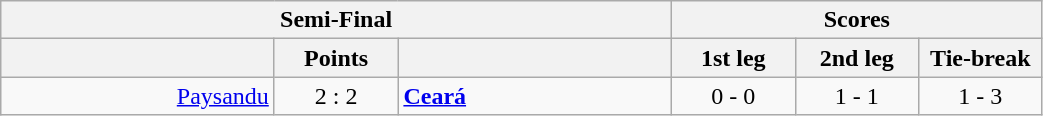<table class="wikitable" style="text-align:center;">
<tr>
<th colspan=3>Semi-Final</th>
<th colspan=3>Scores</th>
</tr>
<tr>
<th width="175"></th>
<th width="75">Points</th>
<th width="175"></th>
<th width="75">1st leg</th>
<th width="75">2nd leg</th>
<th width="75">Tie-break</th>
</tr>
<tr>
<td align=right><a href='#'>Paysandu</a></td>
<td>2 : 2</td>
<td align=left><strong><a href='#'>Ceará</a></strong></td>
<td>0 - 0</td>
<td>1 - 1</td>
<td>1 - 3</td>
</tr>
</table>
